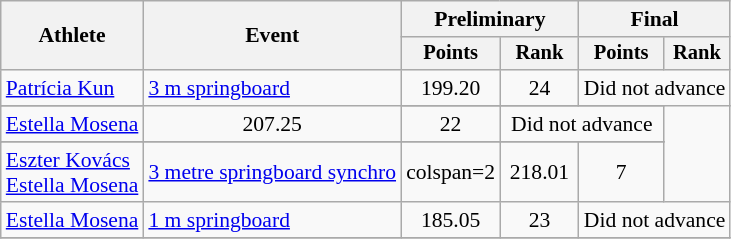<table class=wikitable style="font-size:90%">
<tr>
<th rowspan="2">Athlete</th>
<th rowspan="2">Event</th>
<th colspan="2">Preliminary</th>
<th colspan="2">Final</th>
</tr>
<tr style="font-size:95%">
<th>Points</th>
<th>Rank</th>
<th>Points</th>
<th>Rank</th>
</tr>
<tr align=center>
<td align=left><a href='#'>Patrícia Kun</a></td>
<td align=left rowspan=2><a href='#'>3 m springboard</a></td>
<td>199.20</td>
<td>24</td>
<td colspan=2>Did not advance</td>
</tr>
<tr>
</tr>
<tr align=center>
<td align=left><a href='#'>Estella Mosena</a></td>
<td>207.25</td>
<td>22</td>
<td colspan=2>Did not advance</td>
</tr>
<tr>
</tr>
<tr align=center>
<td align=left><a href='#'>Eszter Kovács</a><br><a href='#'>Estella Mosena</a></td>
<td align=left><a href='#'>3 metre springboard synchro</a></td>
<td>colspan=2</td>
<td>218.01</td>
<td>7</td>
</tr>
<tr align=center>
<td align=left><a href='#'>Estella Mosena</a></td>
<td align=left><a href='#'>1 m springboard</a></td>
<td>185.05</td>
<td>23</td>
<td colspan=2>Did not advance</td>
</tr>
<tr>
</tr>
</table>
